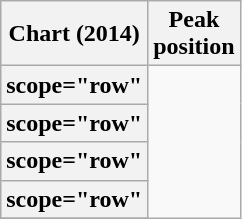<table class="wikitable sortable plainrowheaders">
<tr>
<th scope="col">Chart (2014)</th>
<th scope="col">Peak<br>position</th>
</tr>
<tr>
<th>scope="row" </th>
</tr>
<tr>
<th>scope="row" </th>
</tr>
<tr>
<th>scope="row" </th>
</tr>
<tr>
<th>scope="row" </th>
</tr>
<tr>
</tr>
</table>
